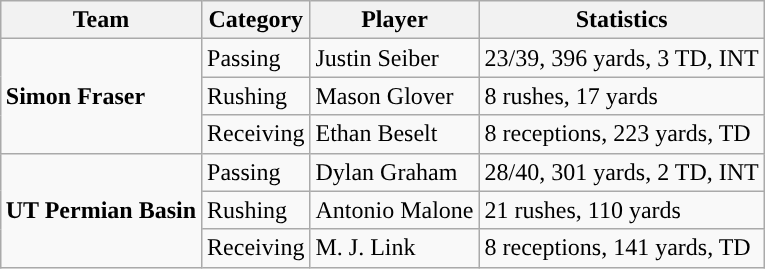<table class="wikitable" style="float: right;">
<tr>
<th>Team</th>
<th>Category</th>
<th>Player</th>
<th>Statistics</th>
</tr>
<tr>
<td rowspan=3><strong>Simon Fraser</strong></td>
<td>Passing</td>
<td>Justin Seiber</td>
<td>23/39, 396 yards, 3 TD, INT</td>
</tr>
<tr>
<td>Rushing</td>
<td>Mason Glover</td>
<td>8 rushes, 17 yards</td>
</tr>
<tr>
<td>Receiving</td>
<td>Ethan Beselt</td>
<td>8 receptions, 223 yards, TD</td>
</tr>
<tr>
<td rowspan=3><strong>UT Permian Basin</strong></td>
<td>Passing</td>
<td>Dylan Graham</td>
<td>28/40, 301 yards, 2 TD, INT</td>
</tr>
<tr>
<td>Rushing</td>
<td>Antonio Malone</td>
<td>21 rushes, 110 yards</td>
</tr>
<tr>
<td>Receiving</td>
<td>M. J. Link</td>
<td>8 receptions, 141 yards, TD</td>
</tr>
</table>
